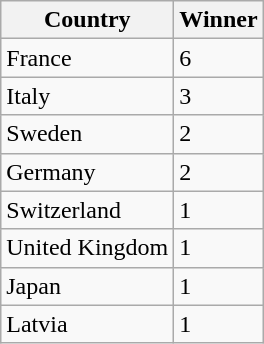<table class="wikitable">
<tr>
<th>Country</th>
<th>Winner</th>
</tr>
<tr>
<td>France</td>
<td>6</td>
</tr>
<tr>
<td>Italy</td>
<td>3</td>
</tr>
<tr>
<td>Sweden</td>
<td>2</td>
</tr>
<tr>
<td>Germany</td>
<td>2</td>
</tr>
<tr>
<td>Switzerland</td>
<td>1</td>
</tr>
<tr>
<td>United Kingdom</td>
<td>1</td>
</tr>
<tr>
<td>Japan</td>
<td>1</td>
</tr>
<tr>
<td>Latvia</td>
<td>1</td>
</tr>
</table>
